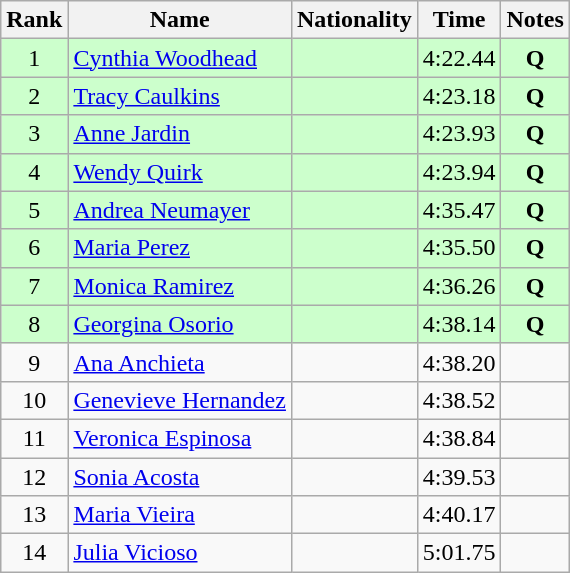<table class="wikitable sortable" style="text-align:center">
<tr>
<th>Rank</th>
<th>Name</th>
<th>Nationality</th>
<th>Time</th>
<th>Notes</th>
</tr>
<tr bgcolor=ccffcc>
<td>1</td>
<td align=left><a href='#'>Cynthia Woodhead</a></td>
<td align=left></td>
<td>4:22.44</td>
<td><strong>Q</strong></td>
</tr>
<tr bgcolor=ccffcc>
<td>2</td>
<td align=left><a href='#'>Tracy Caulkins</a></td>
<td align=left></td>
<td>4:23.18</td>
<td><strong>Q</strong></td>
</tr>
<tr bgcolor=ccffcc>
<td>3</td>
<td align=left><a href='#'>Anne Jardin</a></td>
<td align=left></td>
<td>4:23.93</td>
<td><strong>Q</strong></td>
</tr>
<tr bgcolor=ccffcc>
<td>4</td>
<td align=left><a href='#'>Wendy Quirk</a></td>
<td align=left></td>
<td>4:23.94</td>
<td><strong>Q</strong></td>
</tr>
<tr bgcolor=ccffcc>
<td>5</td>
<td align=left><a href='#'>Andrea Neumayer</a></td>
<td align=left></td>
<td>4:35.47</td>
<td><strong>Q</strong></td>
</tr>
<tr bgcolor=ccffcc>
<td>6</td>
<td align=left><a href='#'>Maria Perez</a></td>
<td align=left></td>
<td>4:35.50</td>
<td><strong>Q</strong></td>
</tr>
<tr bgcolor=ccffcc>
<td>7</td>
<td align=left><a href='#'>Monica Ramirez</a></td>
<td align=left></td>
<td>4:36.26</td>
<td><strong>Q</strong></td>
</tr>
<tr bgcolor=ccffcc>
<td>8</td>
<td align=left><a href='#'>Georgina Osorio</a></td>
<td align=left></td>
<td>4:38.14</td>
<td><strong>Q</strong></td>
</tr>
<tr>
<td>9</td>
<td align=left><a href='#'>Ana Anchieta</a></td>
<td align=left></td>
<td>4:38.20</td>
<td></td>
</tr>
<tr>
<td>10</td>
<td align=left><a href='#'>Genevieve Hernandez</a></td>
<td align=left></td>
<td>4:38.52</td>
<td></td>
</tr>
<tr>
<td>11</td>
<td align=left><a href='#'>Veronica Espinosa</a></td>
<td align=left></td>
<td>4:38.84</td>
<td></td>
</tr>
<tr>
<td>12</td>
<td align=left><a href='#'>Sonia Acosta</a></td>
<td align=left></td>
<td>4:39.53</td>
<td></td>
</tr>
<tr>
<td>13</td>
<td align=left><a href='#'>Maria Vieira</a></td>
<td align=left></td>
<td>4:40.17</td>
<td></td>
</tr>
<tr>
<td>14</td>
<td align=left><a href='#'>Julia Vicioso</a></td>
<td align=left></td>
<td>5:01.75</td>
<td></td>
</tr>
</table>
